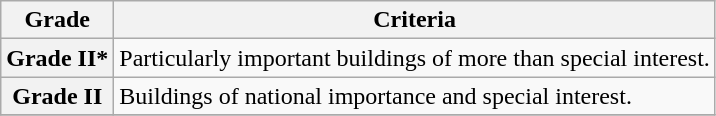<table class="wikitable" border="1">
<tr>
<th>Grade</th>
<th>Criteria</th>
</tr>
<tr>
<th>Grade II*</th>
<td>Particularly important buildings of more than special interest.</td>
</tr>
<tr>
<th>Grade II</th>
<td>Buildings of national importance and special interest.</td>
</tr>
<tr>
</tr>
</table>
